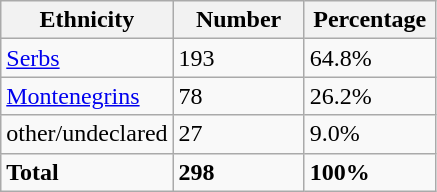<table class="wikitable">
<tr>
<th width="100px">Ethnicity</th>
<th width="80px">Number</th>
<th width="80px">Percentage</th>
</tr>
<tr>
<td><a href='#'>Serbs</a></td>
<td>193</td>
<td>64.8%</td>
</tr>
<tr>
<td><a href='#'>Montenegrins</a></td>
<td>78</td>
<td>26.2%</td>
</tr>
<tr>
<td>other/undeclared</td>
<td>27</td>
<td>9.0%</td>
</tr>
<tr>
<td><strong>Total</strong></td>
<td><strong>298</strong></td>
<td><strong>100%</strong></td>
</tr>
</table>
